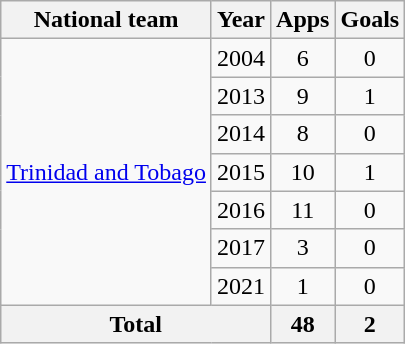<table class=wikitable style=text-align:center>
<tr>
<th>National team</th>
<th>Year</th>
<th>Apps</th>
<th>Goals</th>
</tr>
<tr>
<td rowspan=7><a href='#'>Trinidad and Tobago</a></td>
<td>2004</td>
<td>6</td>
<td>0</td>
</tr>
<tr>
<td>2013</td>
<td>9</td>
<td>1</td>
</tr>
<tr>
<td>2014</td>
<td>8</td>
<td>0</td>
</tr>
<tr>
<td>2015</td>
<td>10</td>
<td>1</td>
</tr>
<tr>
<td>2016</td>
<td>11</td>
<td>0</td>
</tr>
<tr>
<td>2017</td>
<td>3</td>
<td>0</td>
</tr>
<tr>
<td>2021</td>
<td>1</td>
<td>0</td>
</tr>
<tr>
<th colspan=2>Total</th>
<th>48</th>
<th>2</th>
</tr>
</table>
